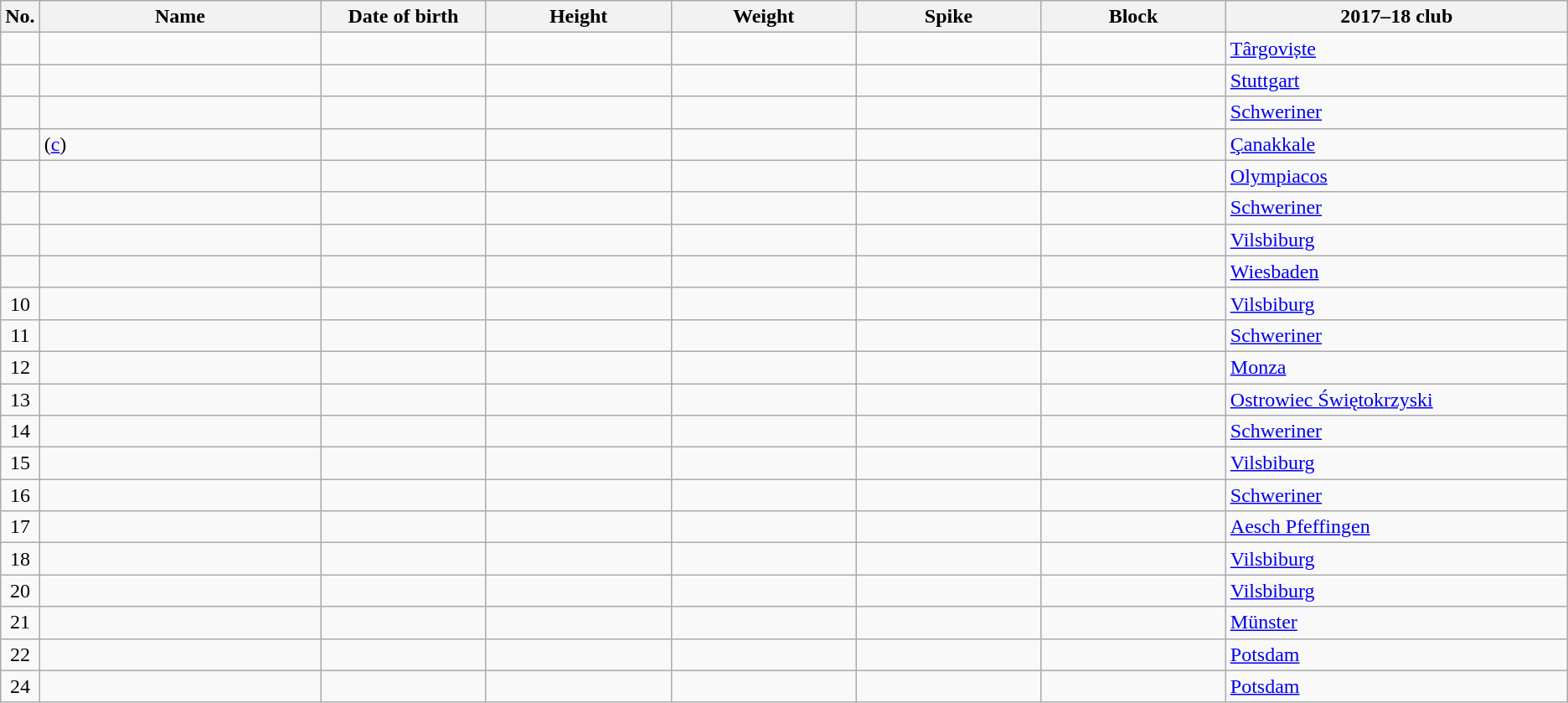<table class="wikitable sortable" style="font-size:100%; text-align:center;">
<tr>
<th>No.</th>
<th style="width:14em">Name</th>
<th style="width:8em">Date of birth</th>
<th style="width:9em">Height</th>
<th style="width:9em">Weight</th>
<th style="width:9em">Spike</th>
<th style="width:9em">Block</th>
<th style="width:17em">2017–18 club</th>
</tr>
<tr>
<td></td>
<td align=left></td>
<td align=right></td>
<td></td>
<td></td>
<td></td>
<td></td>
<td align=left> <a href='#'>Târgoviște</a></td>
</tr>
<tr>
<td></td>
<td align=left></td>
<td align=right></td>
<td></td>
<td></td>
<td></td>
<td></td>
<td align=left> <a href='#'>Stuttgart</a></td>
</tr>
<tr>
<td></td>
<td align=left></td>
<td align=right></td>
<td></td>
<td></td>
<td></td>
<td></td>
<td align=left> <a href='#'>Schweriner</a></td>
</tr>
<tr>
<td></td>
<td align=left> (<a href='#'>c</a>)</td>
<td align=right></td>
<td></td>
<td></td>
<td></td>
<td></td>
<td align=left> <a href='#'>Çanakkale</a></td>
</tr>
<tr>
<td></td>
<td align=left></td>
<td align=right></td>
<td></td>
<td></td>
<td></td>
<td></td>
<td align=left> <a href='#'>Olympiacos</a></td>
</tr>
<tr>
<td></td>
<td align=left></td>
<td align=right></td>
<td></td>
<td></td>
<td></td>
<td></td>
<td align=left> <a href='#'>Schweriner</a></td>
</tr>
<tr>
<td></td>
<td align=left></td>
<td align=right></td>
<td></td>
<td></td>
<td></td>
<td></td>
<td align=left> <a href='#'>Vilsbiburg</a></td>
</tr>
<tr>
<td></td>
<td align=left></td>
<td align=right></td>
<td></td>
<td></td>
<td></td>
<td></td>
<td align=left> <a href='#'>Wiesbaden</a></td>
</tr>
<tr>
<td>10</td>
<td align=left></td>
<td align=right></td>
<td></td>
<td></td>
<td></td>
<td></td>
<td align=left> <a href='#'>Vilsbiburg</a></td>
</tr>
<tr>
<td>11</td>
<td align=left></td>
<td align=right></td>
<td></td>
<td></td>
<td></td>
<td></td>
<td align=left> <a href='#'>Schweriner</a></td>
</tr>
<tr>
<td>12</td>
<td align=left></td>
<td align=right></td>
<td></td>
<td></td>
<td></td>
<td></td>
<td align=left> <a href='#'>Monza</a></td>
</tr>
<tr>
<td>13</td>
<td align=left></td>
<td align=right></td>
<td></td>
<td></td>
<td></td>
<td></td>
<td align=left> <a href='#'>Ostrowiec Świętokrzyski</a></td>
</tr>
<tr>
<td>14</td>
<td align=left></td>
<td align=right></td>
<td></td>
<td></td>
<td></td>
<td></td>
<td align=left> <a href='#'>Schweriner</a></td>
</tr>
<tr>
<td>15</td>
<td align=left></td>
<td align=right></td>
<td></td>
<td></td>
<td></td>
<td></td>
<td align=left> <a href='#'>Vilsbiburg</a></td>
</tr>
<tr>
<td>16</td>
<td align=left></td>
<td align=right></td>
<td></td>
<td></td>
<td></td>
<td></td>
<td align=left> <a href='#'>Schweriner</a></td>
</tr>
<tr>
<td>17</td>
<td align=left></td>
<td align=right></td>
<td></td>
<td></td>
<td></td>
<td></td>
<td align=left> <a href='#'>Aesch Pfeffingen</a></td>
</tr>
<tr>
<td>18</td>
<td align=left></td>
<td align=right></td>
<td></td>
<td></td>
<td></td>
<td></td>
<td align=left> <a href='#'>Vilsbiburg</a></td>
</tr>
<tr>
<td>20</td>
<td align=left></td>
<td align=right></td>
<td></td>
<td></td>
<td></td>
<td></td>
<td align=left> <a href='#'>Vilsbiburg</a></td>
</tr>
<tr>
<td>21</td>
<td align=left></td>
<td align=right></td>
<td></td>
<td></td>
<td></td>
<td></td>
<td align=left> <a href='#'>Münster</a></td>
</tr>
<tr>
<td>22</td>
<td align=left></td>
<td align=right></td>
<td></td>
<td></td>
<td></td>
<td></td>
<td align=left> <a href='#'>Potsdam</a></td>
</tr>
<tr>
<td>24</td>
<td align=left></td>
<td align=right></td>
<td></td>
<td></td>
<td></td>
<td></td>
<td align=left> <a href='#'>Potsdam</a></td>
</tr>
</table>
